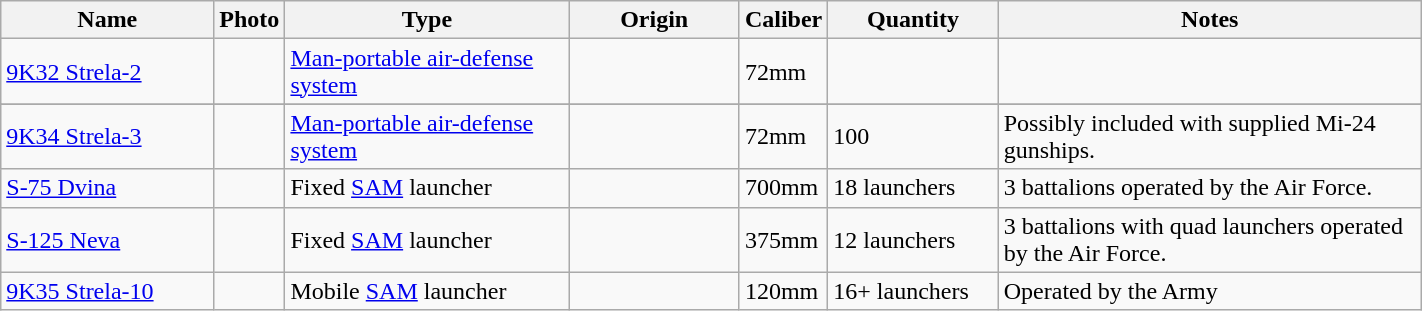<table class="wikitable" style="width:75%;">
<tr>
<th style="width:15%;">Name</th>
<th>Photo</th>
<th style="width:20%;">Type</th>
<th style="width:12%;">Origin</th>
<th>Caliber</th>
<th style="width:12%;">Quantity</th>
<th>Notes</th>
</tr>
<tr>
<td><a href='#'>9K32 Strela-2</a></td>
<td></td>
<td><a href='#'>Man-portable air-defense system</a></td>
<td></td>
<td>72mm</td>
<td></td>
<td></td>
</tr>
<tr>
</tr>
<tr>
<td><a href='#'>9K34 Strela-3</a></td>
<td></td>
<td><a href='#'>Man-portable air-defense system</a></td>
<td></td>
<td>72mm</td>
<td>100</td>
<td>Possibly included with supplied Mi-24 gunships.</td>
</tr>
<tr>
<td><a href='#'>S-75 Dvina</a></td>
<td></td>
<td>Fixed <a href='#'>SAM</a> launcher</td>
<td></td>
<td>700mm</td>
<td>18 launchers</td>
<td>3 battalions operated by the Air Force.</td>
</tr>
<tr>
<td><a href='#'>S-125 Neva</a></td>
<td></td>
<td>Fixed <a href='#'>SAM</a> launcher</td>
<td></td>
<td>375mm</td>
<td>12 launchers</td>
<td>3 battalions with quad launchers operated by the Air Force.</td>
</tr>
<tr>
<td><a href='#'>9K35 Strela-10</a></td>
<td></td>
<td>Mobile <a href='#'>SAM</a> launcher</td>
<td></td>
<td>120mm</td>
<td>16+ launchers</td>
<td>Operated by the Army</td>
</tr>
</table>
